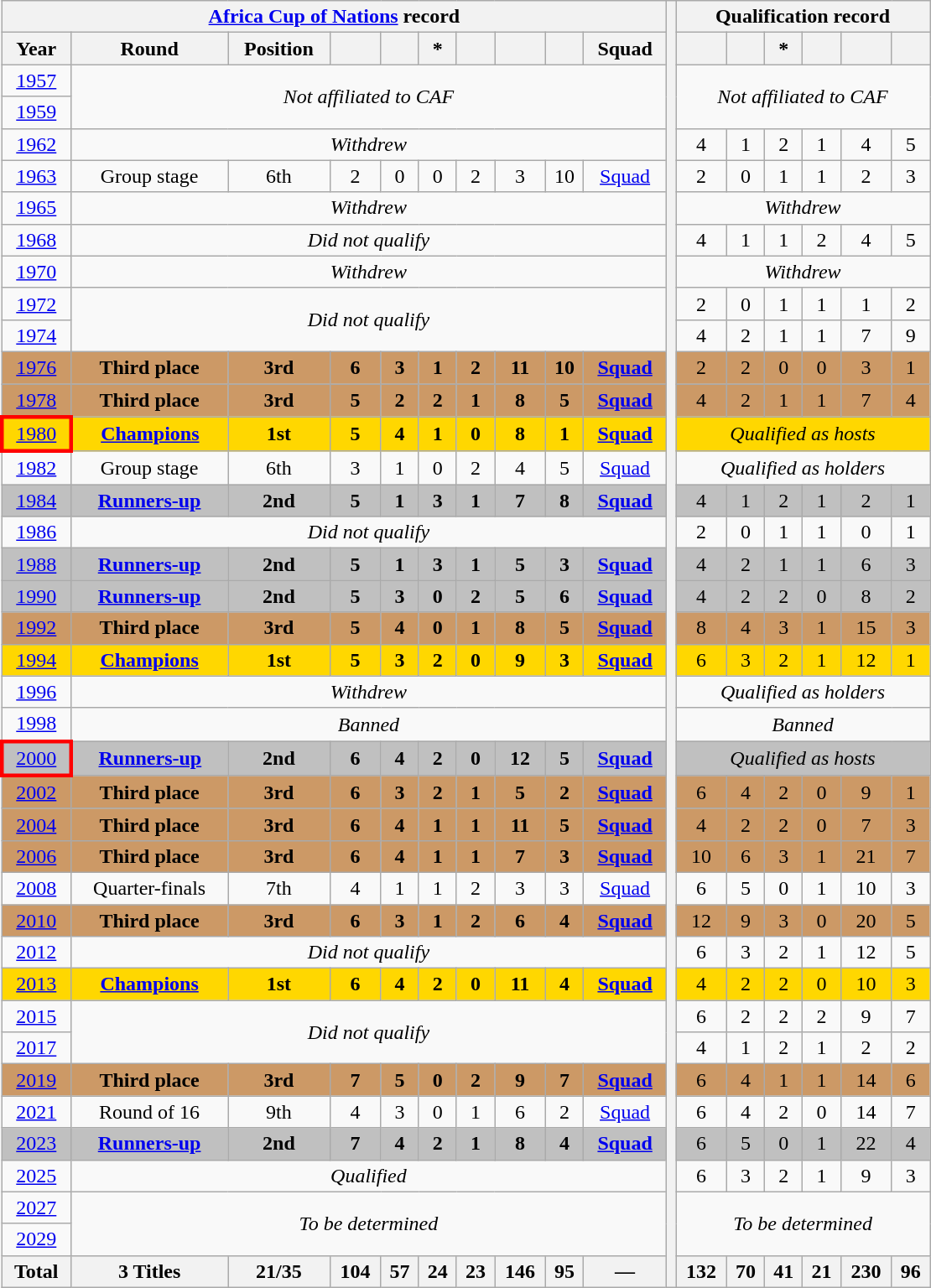<table class="wikitable" style="text-align: center;">
<tr>
<th colspan=10><a href='#'>Africa Cup of Nations</a> record</th>
<th rowspan="42" style="width:1%;"></th>
<th colspan=6>Qualification record</th>
</tr>
<tr>
<th>Year</th>
<th>Round</th>
<th>Position</th>
<th></th>
<th></th>
<th>*</th>
<th></th>
<th></th>
<th></th>
<th>Squad</th>
<th></th>
<th></th>
<th>*</th>
<th></th>
<th></th>
<th></th>
</tr>
<tr>
<td> <a href='#'>1957</a></td>
<td colspan="9" rowspan="2"><em>Not affiliated to CAF</em></td>
<td colspan="6" rowspan="2"><em>Not affiliated to CAF</em></td>
</tr>
<tr>
<td> <a href='#'>1959</a></td>
</tr>
<tr>
<td> <a href='#'>1962</a></td>
<td colspan="9"><em>Withdrew</em></td>
<td>4</td>
<td>1</td>
<td>2</td>
<td>1</td>
<td>4</td>
<td>5</td>
</tr>
<tr>
<td> <a href='#'>1963</a></td>
<td>Group stage</td>
<td>6th</td>
<td>2</td>
<td>0</td>
<td>0</td>
<td>2</td>
<td>3</td>
<td>10</td>
<td><a href='#'>Squad</a></td>
<td>2</td>
<td>0</td>
<td>1</td>
<td>1</td>
<td>2</td>
<td>3</td>
</tr>
<tr>
<td> <a href='#'>1965</a></td>
<td colspan="9"><em>Withdrew</em></td>
<td colspan="6"><em>Withdrew</em></td>
</tr>
<tr>
<td> <a href='#'>1968</a></td>
<td colspan="9"><em>Did not qualify</em></td>
<td>4</td>
<td>1</td>
<td>1</td>
<td>2</td>
<td>4</td>
<td>5</td>
</tr>
<tr>
<td> <a href='#'>1970</a></td>
<td colspan="9"><em>Withdrew</em></td>
<td colspan="6"><em>Withdrew</em></td>
</tr>
<tr>
<td> <a href='#'>1972</a></td>
<td colspan="9" rowspan="2"><em>Did not qualify</em></td>
<td>2</td>
<td>0</td>
<td>1</td>
<td>1</td>
<td>1</td>
<td>2</td>
</tr>
<tr>
<td> <a href='#'>1974</a></td>
<td>4</td>
<td>2</td>
<td>1</td>
<td>1</td>
<td>7</td>
<td>9</td>
</tr>
<tr bgcolor="#cc9966">
<td> <a href='#'>1976</a></td>
<td><strong>Third place</strong></td>
<td><strong>3rd</strong></td>
<td><strong>6</strong></td>
<td><strong>3</strong></td>
<td><strong>1</strong></td>
<td><strong>2</strong></td>
<td><strong>11</strong></td>
<td><strong>10</strong></td>
<td><strong><a href='#'>Squad</a></strong></td>
<td>2</td>
<td>2</td>
<td>0</td>
<td>0</td>
<td>3</td>
<td>1</td>
</tr>
<tr bgcolor="#cc9966">
<td> <a href='#'>1978</a></td>
<td><strong>Third place</strong></td>
<td><strong>3rd</strong></td>
<td><strong>5</strong></td>
<td><strong>2</strong></td>
<td><strong>2</strong></td>
<td><strong>1</strong></td>
<td><strong>8</strong></td>
<td><strong>5</strong></td>
<td><strong><a href='#'>Squad</a></strong></td>
<td>4</td>
<td>2</td>
<td>1</td>
<td>1</td>
<td>7</td>
<td>4</td>
</tr>
<tr bgcolor="gold">
<td style="border: 3px solid red"> <a href='#'>1980</a></td>
<td><strong><a href='#'>Champions</a></strong></td>
<td><strong>1st</strong></td>
<td><strong>5</strong></td>
<td><strong>4</strong></td>
<td><strong>1</strong></td>
<td><strong>0</strong></td>
<td><strong>8</strong></td>
<td><strong>1</strong></td>
<td><strong><a href='#'>Squad</a></strong></td>
<td colspan="6"><em>Qualified as hosts</em></td>
</tr>
<tr>
<td> <a href='#'>1982</a></td>
<td>Group stage</td>
<td>6th</td>
<td>3</td>
<td>1</td>
<td>0</td>
<td>2</td>
<td>4</td>
<td>5</td>
<td><a href='#'>Squad</a></td>
<td colspan="6"><em>Qualified as holders</em></td>
</tr>
<tr bgcolor="silver">
<td> <a href='#'>1984</a></td>
<td><strong><a href='#'>Runners-up</a></strong></td>
<td><strong>2nd</strong></td>
<td><strong>5</strong></td>
<td><strong>1</strong></td>
<td><strong>3</strong></td>
<td><strong>1</strong></td>
<td><strong>7</strong></td>
<td><strong>8</strong></td>
<td><strong><a href='#'>Squad</a></strong></td>
<td>4</td>
<td>1</td>
<td>2</td>
<td>1</td>
<td>2</td>
<td>1</td>
</tr>
<tr>
<td> <a href='#'>1986</a></td>
<td colspan="9"><em>Did not qualify</em></td>
<td>2</td>
<td>0</td>
<td>1</td>
<td>1</td>
<td>0</td>
<td>1</td>
</tr>
<tr bgcolor="silver">
<td> <a href='#'>1988</a></td>
<td><strong><a href='#'>Runners-up</a></strong></td>
<td><strong>2nd</strong></td>
<td><strong>5</strong></td>
<td><strong>1</strong></td>
<td><strong>3</strong></td>
<td><strong>1</strong></td>
<td><strong>5</strong></td>
<td><strong>3</strong></td>
<td><strong><a href='#'>Squad</a></strong></td>
<td>4</td>
<td>2</td>
<td>1</td>
<td>1</td>
<td>6</td>
<td>3</td>
</tr>
<tr bgcolor="silver">
<td> <a href='#'>1990</a></td>
<td><strong><a href='#'>Runners-up</a></strong></td>
<td><strong>2nd</strong></td>
<td><strong>5</strong></td>
<td><strong>3</strong></td>
<td><strong>0</strong></td>
<td><strong>2</strong></td>
<td><strong>5</strong></td>
<td><strong>6</strong></td>
<td><strong><a href='#'>Squad</a></strong></td>
<td>4</td>
<td>2</td>
<td>2</td>
<td>0</td>
<td>8</td>
<td>2</td>
</tr>
<tr bgcolor="#cc9966">
<td> <a href='#'>1992</a></td>
<td><strong>Third place</strong></td>
<td><strong>3rd</strong></td>
<td><strong>5</strong></td>
<td><strong>4</strong></td>
<td><strong>0</strong></td>
<td><strong>1</strong></td>
<td><strong>8</strong></td>
<td><strong>5</strong></td>
<td><strong><a href='#'>Squad</a></strong></td>
<td>8</td>
<td>4</td>
<td>3</td>
<td>1</td>
<td>15</td>
<td>3</td>
</tr>
<tr bgcolor="gold">
<td> <a href='#'>1994</a></td>
<td><strong><a href='#'>Champions</a></strong></td>
<td><strong>1st</strong></td>
<td><strong>5</strong></td>
<td><strong>3</strong></td>
<td><strong>2</strong></td>
<td><strong>0</strong></td>
<td><strong>9</strong></td>
<td><strong>3</strong></td>
<td><strong><a href='#'>Squad</a></strong></td>
<td>6</td>
<td>3</td>
<td>2</td>
<td>1</td>
<td>12</td>
<td>1</td>
</tr>
<tr>
<td> <a href='#'>1996</a></td>
<td colspan="9"><em>Withdrew</em></td>
<td colspan="6"><em>Qualified as holders</em></td>
</tr>
<tr>
<td> <a href='#'>1998</a></td>
<td colspan="9"><em>Banned</em></td>
<td colspan="6"><em>Banned</em></td>
</tr>
<tr bgcolor="silver">
<td style="border: 3px solid red">  <a href='#'>2000</a></td>
<td><strong><a href='#'>Runners-up</a></strong></td>
<td><strong>2nd</strong></td>
<td><strong>6</strong></td>
<td><strong>4</strong></td>
<td><strong>2</strong></td>
<td><strong>0</strong></td>
<td><strong>12</strong></td>
<td><strong>5</strong></td>
<td><strong><a href='#'>Squad</a></strong></td>
<td colspan="6"><em>Qualified as hosts</em></td>
</tr>
<tr bgcolor="#cc9966">
<td> <a href='#'>2002</a></td>
<td><strong>Third place</strong></td>
<td><strong>3rd</strong></td>
<td><strong>6</strong></td>
<td><strong>3</strong></td>
<td><strong>2</strong></td>
<td><strong>1</strong></td>
<td><strong>5</strong></td>
<td><strong>2</strong></td>
<td><strong><a href='#'>Squad</a></strong></td>
<td>6</td>
<td>4</td>
<td>2</td>
<td>0</td>
<td>9</td>
<td>1</td>
</tr>
<tr bgcolor="#cc9966">
<td> <a href='#'>2004</a></td>
<td><strong>Third place</strong></td>
<td><strong>3rd</strong></td>
<td><strong>6</strong></td>
<td><strong>4</strong></td>
<td><strong>1</strong></td>
<td><strong>1</strong></td>
<td><strong>11</strong></td>
<td><strong>5</strong></td>
<td><strong><a href='#'>Squad</a></strong></td>
<td>4</td>
<td>2</td>
<td>2</td>
<td>0</td>
<td>7</td>
<td>3</td>
</tr>
<tr bgcolor="#cc9966">
<td> <a href='#'>2006</a></td>
<td><strong>Third place</strong></td>
<td><strong>3rd</strong></td>
<td><strong>6</strong></td>
<td><strong>4</strong></td>
<td><strong>1</strong></td>
<td><strong>1</strong></td>
<td><strong>7</strong></td>
<td><strong>3</strong></td>
<td><strong><a href='#'>Squad</a></strong></td>
<td>10</td>
<td>6</td>
<td>3</td>
<td>1</td>
<td>21</td>
<td>7</td>
</tr>
<tr>
<td> <a href='#'>2008</a></td>
<td>Quarter-finals</td>
<td>7th</td>
<td>4</td>
<td>1</td>
<td>1</td>
<td>2</td>
<td>3</td>
<td>3</td>
<td><a href='#'>Squad</a></td>
<td>6</td>
<td>5</td>
<td>0</td>
<td>1</td>
<td>10</td>
<td>3</td>
</tr>
<tr bgcolor="#cc9966">
<td> <a href='#'>2010</a></td>
<td><strong>Third place</strong></td>
<td><strong>3rd</strong></td>
<td><strong>6</strong></td>
<td><strong>3</strong></td>
<td><strong>1</strong></td>
<td><strong>2</strong></td>
<td><strong>6</strong></td>
<td><strong>4</strong></td>
<td><strong><a href='#'>Squad</a></strong></td>
<td>12</td>
<td>9</td>
<td>3</td>
<td>0</td>
<td>20</td>
<td>5</td>
</tr>
<tr>
<td>  <a href='#'>2012</a></td>
<td colspan="9"><em>Did not qualify</em></td>
<td>6</td>
<td>3</td>
<td>2</td>
<td>1</td>
<td>12</td>
<td>5</td>
</tr>
<tr bgcolor="gold">
<td> <a href='#'>2013</a></td>
<td><strong><a href='#'>Champions</a></strong></td>
<td><strong>1st</strong></td>
<td><strong>6</strong></td>
<td><strong>4</strong></td>
<td><strong>2</strong></td>
<td><strong>0</strong></td>
<td><strong>11</strong></td>
<td><strong>4</strong></td>
<td><strong><a href='#'>Squad</a></strong></td>
<td>4</td>
<td>2</td>
<td>2</td>
<td>0</td>
<td>10</td>
<td>3</td>
</tr>
<tr>
<td> <a href='#'>2015</a></td>
<td colspan="9" rowspan="2"><em>Did not qualify</em></td>
<td>6</td>
<td>2</td>
<td>2</td>
<td>2</td>
<td>9</td>
<td>7</td>
</tr>
<tr>
<td> <a href='#'>2017</a></td>
<td>4</td>
<td>1</td>
<td>2</td>
<td>1</td>
<td>2</td>
<td>2</td>
</tr>
<tr bgcolor="#cc9966">
<td> <a href='#'>2019</a></td>
<td><strong>Third place</strong></td>
<td><strong>3rd</strong></td>
<td><strong>7</strong></td>
<td><strong>5</strong></td>
<td><strong>0</strong></td>
<td><strong>2</strong></td>
<td><strong>9</strong></td>
<td><strong>7</strong></td>
<td><strong><a href='#'>Squad</a></strong></td>
<td>6</td>
<td>4</td>
<td>1</td>
<td>1</td>
<td>14</td>
<td>6</td>
</tr>
<tr>
<td> <a href='#'>2021</a></td>
<td>Round of 16</td>
<td>9th</td>
<td>4</td>
<td>3</td>
<td>0</td>
<td>1</td>
<td>6</td>
<td>2</td>
<td><a href='#'>Squad</a></td>
<td>6</td>
<td>4</td>
<td>2</td>
<td>0</td>
<td>14</td>
<td>7</td>
</tr>
<tr bgcolor="silver">
<td> <a href='#'>2023</a></td>
<td><strong><a href='#'>Runners-up</a></strong></td>
<td><strong>2nd</strong></td>
<td><strong>7</strong></td>
<td><strong>4</strong></td>
<td><strong>2</strong></td>
<td><strong>1</strong></td>
<td><strong>8</strong></td>
<td><strong>4</strong></td>
<td><strong><a href='#'>Squad</a></strong></td>
<td>6</td>
<td>5</td>
<td>0</td>
<td>1</td>
<td>22</td>
<td>4</td>
</tr>
<tr>
<td> <a href='#'>2025</a></td>
<td colspan=9><em> Qualified </em></td>
<td>6</td>
<td>3</td>
<td>2</td>
<td>1</td>
<td>9</td>
<td>3</td>
</tr>
<tr>
<td>   <a href='#'>2027</a></td>
<td colspan=9 rowspan=2><em> To be determined </em></td>
<td colspan=9 rowspan=2><em> To be determined </em></td>
</tr>
<tr>
<td> <a href='#'>2029</a></td>
</tr>
<tr>
<th>Total</th>
<th>3 Titles</th>
<th>21/35</th>
<th>104</th>
<th>57</th>
<th>24</th>
<th>23</th>
<th>146</th>
<th>95</th>
<th>—</th>
<th>132</th>
<th>70</th>
<th>41</th>
<th>21</th>
<th>230</th>
<th>96</th>
</tr>
</table>
